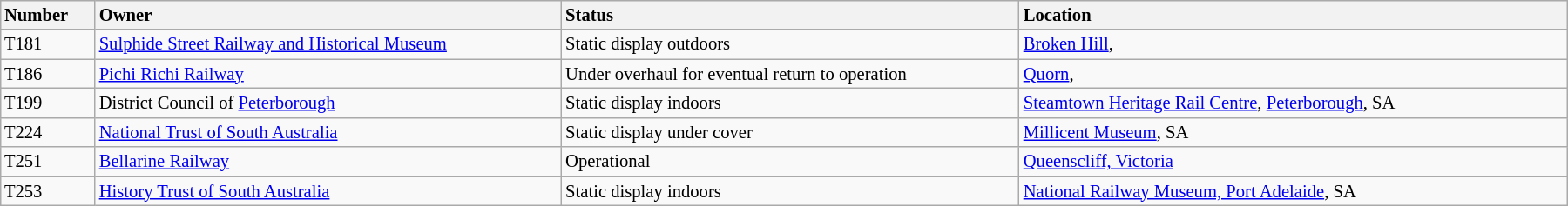<table class="wikitable floatleft" border= "1" style= "width:95%; font-size: 86%; float:left; margin-left:2em; margin-right:2em; margin-bottom:2em">
<tr>
<th scope="col" style="vertical-align: top; text-align:left">Number</th>
<th scope="col" style="vertical-align: top; text-align:left">Owner</th>
<th scope="col" style="vertical-align: top; text-align:left">Status</th>
<th scope="col" style= "vertical-align: top; text-align:left; width: 35%;">Location</th>
</tr>
<tr style="vertical-align: top;">
<td>T181</td>
<td><a href='#'>Sulphide Street Railway and Historical Museum</a></td>
<td>Static display outdoors</td>
<td><a href='#'>Broken Hill</a>,  </td>
</tr>
<tr style="vertical-align: top;">
<td>T186</td>
<td><a href='#'>Pichi Richi Railway</a></td>
<td>Under overhaul for eventual return to operation</td>
<td><a href='#'>Quorn</a>, </td>
</tr>
<tr style="vertical-align: top;">
<td>T199</td>
<td>District Council of <a href='#'>Peterborough</a></td>
<td>Static display indoors</td>
<td><a href='#'>Steamtown Heritage Rail Centre</a>, <a href='#'>Peterborough</a>, SA</td>
</tr>
<tr style="vertical-align: top;">
<td>T224</td>
<td><a href='#'>National Trust of South Australia</a></td>
<td>Static display under cover</td>
<td><a href='#'>Millicent Museum</a>, SA</td>
</tr>
<tr style="vertical-align: top;">
<td>T251</td>
<td><a href='#'>Bellarine Railway</a></td>
<td>Operational</td>
<td><a href='#'>Queenscliff, Victoria</a></td>
</tr>
<tr style="vertical-align: top;">
<td>T253</td>
<td><a href='#'>History Trust of South Australia</a></td>
<td>Static display indoors</td>
<td><a href='#'>National Railway Museum, Port Adelaide</a>, SA</td>
</tr>
</table>
